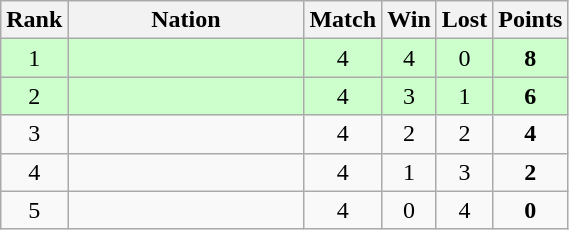<table class="wikitable" style="text-align: center;">
<tr>
<th width=20>Rank</th>
<th width=150>Nation</th>
<th width=20>Match</th>
<th width=20>Win</th>
<th width=20>Lost</th>
<th width=20>Points</th>
</tr>
<tr style="background:#cfc;">
<td>1</td>
<td style="text-align:left;"></td>
<td>4</td>
<td>4</td>
<td>0</td>
<td><strong>8</strong></td>
</tr>
<tr style="background:#cfc;">
<td>2</td>
<td style="text-align:left;"></td>
<td>4</td>
<td>3</td>
<td>1</td>
<td><strong>6</strong></td>
</tr>
<tr>
<td>3</td>
<td style="text-align:left;"></td>
<td>4</td>
<td>2</td>
<td>2</td>
<td><strong>4</strong></td>
</tr>
<tr>
<td>4</td>
<td style="text-align:left;"></td>
<td>4</td>
<td>1</td>
<td>3</td>
<td><strong>2</strong></td>
</tr>
<tr>
<td>5</td>
<td style="text-align:left;"></td>
<td>4</td>
<td>0</td>
<td>4</td>
<td><strong>0</strong></td>
</tr>
</table>
